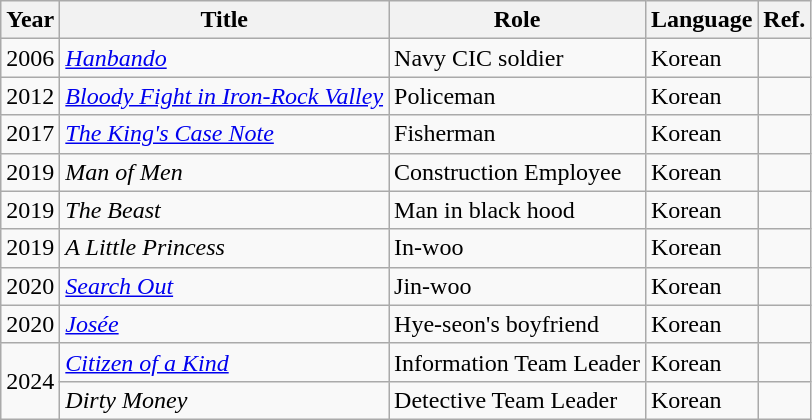<table class="wikitable">
<tr>
<th>Year</th>
<th>Title</th>
<th>Role</th>
<th>Language</th>
<th>Ref.</th>
</tr>
<tr>
<td>2006</td>
<td><em><a href='#'>Hanbando</a></em></td>
<td>Navy CIC soldier</td>
<td>Korean</td>
<td></td>
</tr>
<tr>
<td>2012</td>
<td><em><a href='#'>Bloody Fight in Iron-Rock Valley</a></em></td>
<td>Policeman</td>
<td>Korean</td>
<td></td>
</tr>
<tr>
<td>2017</td>
<td><em><a href='#'>The King's Case Note</a></em></td>
<td>Fisherman</td>
<td>Korean</td>
<td></td>
</tr>
<tr>
<td>2019</td>
<td><em>Man of Men</em></td>
<td>Construction Employee</td>
<td>Korean</td>
<td></td>
</tr>
<tr>
<td>2019</td>
<td><em>The Beast</em></td>
<td>Man in black hood</td>
<td>Korean</td>
<td></td>
</tr>
<tr>
<td>2019</td>
<td><em>A Little Princess</em></td>
<td>In-woo</td>
<td>Korean</td>
<td></td>
</tr>
<tr>
<td>2020</td>
<td><em><a href='#'>Search Out</a></em></td>
<td>Jin-woo</td>
<td>Korean</td>
<td></td>
</tr>
<tr>
<td>2020</td>
<td><em><a href='#'>Josée</a></em></td>
<td>Hye-seon's boyfriend</td>
<td>Korean</td>
<td></td>
</tr>
<tr>
<td rowspan="2">2024</td>
<td><em><a href='#'>Citizen of a Kind</a></em></td>
<td>Information Team Leader</td>
<td>Korean</td>
<td></td>
</tr>
<tr>
<td><em>Dirty Money</em></td>
<td>Detective Team Leader</td>
<td>Korean</td>
<td></td>
</tr>
</table>
